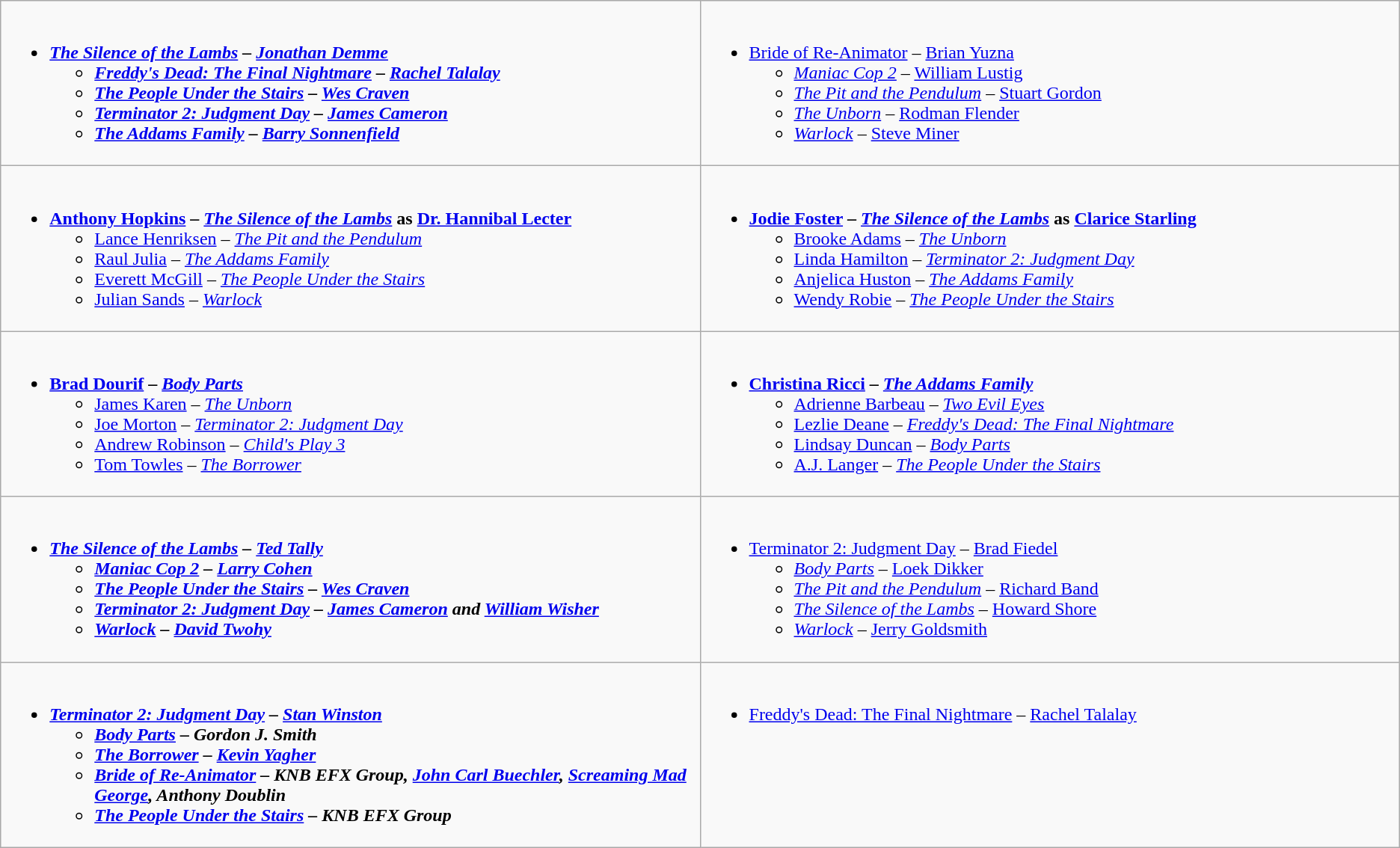<table class="wikitable">
<tr>
<td style="vertical-align:top; width:50%;"><br><ul><li><strong><em><a href='#'>The Silence of the Lambs</a><em> – <a href='#'>Jonathan Demme</a> <strong><ul><li></em><a href='#'>Freddy's Dead: The Final Nightmare</a><em> – <a href='#'>Rachel Talalay</a></li><li></em><a href='#'>The People Under the Stairs</a><em> – <a href='#'>Wes Craven</a></li><li></em><a href='#'>Terminator 2: Judgment Day</a><em> – <a href='#'>James Cameron</a></li><li></em><a href='#'>The Addams Family</a><em> – <a href='#'>Barry Sonnenfield</a></li></ul></li></ul></td>
<td style="vertical-align:top; width:50%;"><br><ul><li></em></strong><a href='#'>Bride of Re-Animator</a></em> – <a href='#'>Brian Yuzna</a></strong><ul><li><em><a href='#'>Maniac Cop 2</a></em> – <a href='#'>William Lustig</a></li><li><em><a href='#'>The Pit and the Pendulum</a></em> – <a href='#'>Stuart Gordon</a></li><li><em><a href='#'>The Unborn</a></em> – <a href='#'>Rodman Flender</a></li><li><em><a href='#'>Warlock</a></em> – <a href='#'>Steve Miner</a></li></ul></li></ul></td>
</tr>
<tr>
<td valign="top"><br><ul><li><strong><a href='#'>Anthony Hopkins</a> – <em><a href='#'>The Silence of the Lambs</a></em> as <a href='#'>Dr. Hannibal Lecter</a></strong><ul><li><a href='#'>Lance Henriksen</a> – <em><a href='#'>The Pit and the Pendulum</a></em></li><li><a href='#'>Raul Julia</a> – <em><a href='#'>The Addams Family</a></em></li><li><a href='#'>Everett McGill</a> – <em><a href='#'>The People Under the Stairs</a></em></li><li><a href='#'>Julian Sands</a> – <em><a href='#'>Warlock</a></em></li></ul></li></ul></td>
<td valign="top"><br><ul><li><strong><a href='#'>Jodie Foster</a> – <em><a href='#'>The Silence of the Lambs</a></em> as <a href='#'>Clarice Starling</a></strong><ul><li><a href='#'>Brooke Adams</a> – <em><a href='#'>The Unborn</a></em></li><li><a href='#'>Linda Hamilton</a> – <em><a href='#'>Terminator 2: Judgment Day</a></em></li><li><a href='#'>Anjelica Huston</a> – <em><a href='#'>The Addams Family</a></em></li><li><a href='#'>Wendy Robie</a> – <em><a href='#'>The People Under the Stairs</a></em></li></ul></li></ul></td>
</tr>
<tr>
<td valign="top"><br><ul><li><strong><a href='#'>Brad Dourif</a> – <em><a href='#'>Body Parts</a></em> </strong><ul><li><a href='#'>James Karen</a> – <em><a href='#'>The Unborn</a></em></li><li><a href='#'>Joe Morton</a> – <em><a href='#'>Terminator 2: Judgment Day</a></em></li><li><a href='#'>Andrew Robinson</a> – <em><a href='#'>Child's Play 3</a></em></li><li><a href='#'>Tom Towles</a> – <em><a href='#'>The Borrower</a></em></li></ul></li></ul></td>
<td valign="top"><br><ul><li><strong><a href='#'>Christina Ricci</a> – <em><a href='#'>The Addams Family</a></em> </strong><ul><li><a href='#'>Adrienne Barbeau</a> – <em><a href='#'>Two Evil Eyes</a></em></li><li><a href='#'>Lezlie Deane</a> – <em><a href='#'>Freddy's Dead: The Final Nightmare</a></em></li><li><a href='#'>Lindsay Duncan</a> – <em><a href='#'>Body Parts</a></em></li><li><a href='#'>A.J. Langer</a> – <em><a href='#'>The People Under the Stairs</a></em></li></ul></li></ul></td>
</tr>
<tr>
<td valign="top"><br><ul><li><strong><em><a href='#'>The Silence of the Lambs</a><em> – <a href='#'>Ted Tally</a><strong><ul><li></em><a href='#'>Maniac Cop 2</a><em> – <a href='#'>Larry Cohen</a></li><li></em><a href='#'>The People Under the Stairs</a><em> – <a href='#'>Wes Craven</a></li><li></em><a href='#'>Terminator 2: Judgment Day</a><em> – <a href='#'>James Cameron</a> and <a href='#'>William Wisher</a></li><li></em><a href='#'>Warlock</a><em> – <a href='#'>David Twohy</a></li></ul></li></ul></td>
<td valign="top"><br><ul><li></em></strong><a href='#'>Terminator 2: Judgment Day</a></em> – <a href='#'>Brad Fiedel</a></strong><ul><li><em><a href='#'>Body Parts</a></em> – <a href='#'>Loek Dikker</a></li><li><em><a href='#'>The Pit and the Pendulum</a></em> – <a href='#'>Richard Band</a></li><li><em><a href='#'>The Silence of the Lambs</a></em> – <a href='#'>Howard Shore</a></li><li><em><a href='#'>Warlock</a></em> – <a href='#'>Jerry Goldsmith</a></li></ul></li></ul></td>
</tr>
<tr>
<td valign="top"><br><ul><li><strong><em><a href='#'>Terminator 2: Judgment Day</a><em> – <a href='#'>Stan Winston</a><strong><ul><li></em><a href='#'>Body Parts</a><em> – Gordon J. Smith</li><li></em><a href='#'>The Borrower</a><em> – <a href='#'>Kevin Yagher</a></li><li></em><a href='#'>Bride of Re-Animator</a><em> – KNB EFX Group, <a href='#'>John Carl Buechler</a>, <a href='#'>Screaming Mad George</a>, Anthony Doublin</li><li></em><a href='#'>The People Under the Stairs</a><em> – KNB EFX Group</li></ul></li></ul></td>
<td valign="top"><br><ul><li></em></strong><a href='#'>Freddy's Dead: The Final Nightmare</a></em> – <a href='#'>Rachel Talalay</a></strong></li></ul></td>
</tr>
</table>
